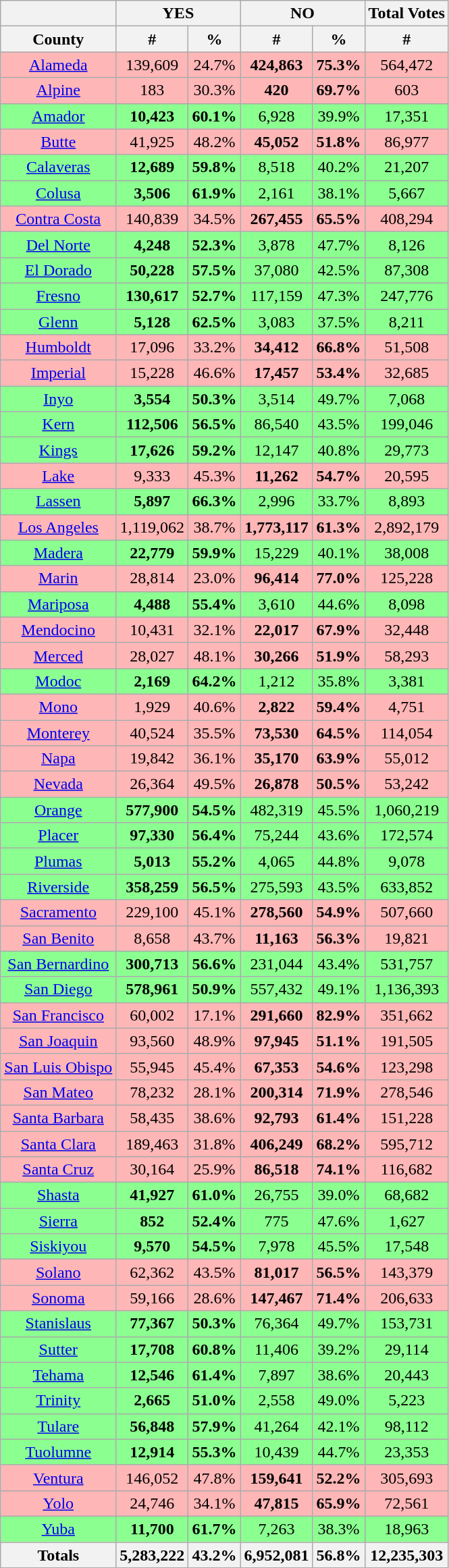<table class="wikitable sortable">
<tr>
<th></th>
<th colspan="2"> YES</th>
<th colspan="2"> NO</th>
<th>Total Votes</th>
</tr>
<tr>
<th>County</th>
<th>#</th>
<th>%</th>
<th>#</th>
<th>%</th>
<th>#</th>
</tr>
<tr>
<td bgcolor=#FFB6B6 align="center"><a href='#'>Alameda</a></td>
<td bgcolor=#FFB6B6 align="center">139,609</td>
<td bgcolor=#FFB6B6 align="center">24.7%</td>
<td bgcolor=#FFB6B6 align="center"><strong>424,863</strong></td>
<td bgcolor=#FFB6B6 align="center"><strong>75.3%</strong></td>
<td bgcolor=#FFB6B6 align="center">564,472</td>
</tr>
<tr>
<td bgcolor=#FFB6B6 align="center"><a href='#'>Alpine</a></td>
<td bgcolor=#FFB6B6 align="center">183</td>
<td bgcolor=#FFB6B6 align="center">30.3%</td>
<td bgcolor=#FFB6B6 align="center"><strong>420</strong></td>
<td bgcolor=#FFB6B6 align="center"><strong>69.7%</strong></td>
<td bgcolor=#FFB6B6 align="center">603</td>
</tr>
<tr>
<td bgcolor=#8BFF90 align="center"><a href='#'>Amador</a></td>
<td bgcolor=#8BFF90 align="center"><strong>10,423</strong></td>
<td bgcolor=#8BFF90 align="center"><strong>60.1%</strong></td>
<td bgcolor=#8BFF90 align="center">6,928</td>
<td bgcolor=#8BFF90 align="center">39.9%</td>
<td bgcolor=#8BFF90 align="center">17,351</td>
</tr>
<tr>
<td bgcolor=#FFB6B6 align="center"><a href='#'>Butte</a></td>
<td bgcolor=#FFB6B6 align="center">41,925</td>
<td bgcolor=#FFB6B6 align="center">48.2%</td>
<td bgcolor=#FFB6B6 align="center"><strong>45,052</strong></td>
<td bgcolor=#FFB6B6 align="center"><strong>51.8%</strong></td>
<td bgcolor=#FFB6B6 align="center">86,977</td>
</tr>
<tr>
<td bgcolor=#8BFF90 align="center"><a href='#'>Calaveras</a></td>
<td bgcolor=#8BFF90 align="center"><strong>12,689</strong></td>
<td bgcolor=#8BFF90 align="center"><strong>59.8%</strong></td>
<td bgcolor=#8BFF90 align="center">8,518</td>
<td bgcolor=#8BFF90 align="center">40.2%</td>
<td bgcolor=#8BFF90 align="center">21,207</td>
</tr>
<tr>
<td bgcolor=#8BFF90 align="center"><a href='#'>Colusa</a></td>
<td bgcolor=#8BFF90 align="center"><strong>3,506</strong></td>
<td bgcolor=#8BFF90 align="center"><strong>61.9%</strong></td>
<td bgcolor=#8BFF90 align="center">2,161</td>
<td bgcolor=#8BFF90 align="center">38.1%</td>
<td bgcolor=#8BFF90 align="center">5,667</td>
</tr>
<tr>
<td bgcolor=#FFB6B6 align="center"><a href='#'>Contra Costa</a></td>
<td bgcolor=#FFB6B6 align="center">140,839</td>
<td bgcolor=#FFB6B6 align="center">34.5%</td>
<td bgcolor=#FFB6B6 align="center"><strong>267,455</strong></td>
<td bgcolor=#FFB6B6 align="center"><strong>65.5%</strong></td>
<td bgcolor=#FFB6B6 align="center">408,294</td>
</tr>
<tr>
<td bgcolor=#8BFF90 align="center"><a href='#'>Del Norte</a></td>
<td bgcolor=#8BFF90 align="center"><strong>4,248</strong></td>
<td bgcolor=#8BFF90 align="center"><strong>52.3%</strong></td>
<td bgcolor=#8BFF90 align="center">3,878</td>
<td bgcolor=#8BFF90 align="center">47.7%</td>
<td bgcolor=#8BFF90 align="center">8,126</td>
</tr>
<tr>
<td bgcolor=#8BFF90 align="center"><a href='#'>El Dorado</a></td>
<td bgcolor=#8BFF90 align="center"><strong>50,228</strong></td>
<td bgcolor=#8BFF90 align="center"><strong>57.5%</strong></td>
<td bgcolor=#8BFF90 align="center">37,080</td>
<td bgcolor=#8BFF90 align="center">42.5%</td>
<td bgcolor=#8BFF90 align="center">87,308</td>
</tr>
<tr>
<td bgcolor=#8BFF90 align="center"><a href='#'>Fresno</a></td>
<td bgcolor=#8BFF90 align="center"><strong>130,617</strong></td>
<td bgcolor=#8BFF90 align="center"><strong>52.7%</strong></td>
<td bgcolor=#8BFF90 align="center">117,159</td>
<td bgcolor=#8BFF90 align="center">47.3%</td>
<td bgcolor=#8BFF90 align="center">247,776</td>
</tr>
<tr>
<td bgcolor=#8BFF90 align="center"><a href='#'>Glenn</a></td>
<td bgcolor=#8BFF90 align="center"><strong>5,128</strong></td>
<td bgcolor=#8BFF90 align="center"><strong>62.5%</strong></td>
<td bgcolor=#8BFF90 align="center">3,083</td>
<td bgcolor=#8BFF90 align="center">37.5%</td>
<td bgcolor=#8BFF90 align="center">8,211</td>
</tr>
<tr>
<td bgcolor=#FFB6B6 align="center"><a href='#'>Humboldt</a></td>
<td bgcolor=#FFB6B6 align="center">17,096</td>
<td bgcolor=#FFB6B6 align="center">33.2%</td>
<td bgcolor=#FFB6B6 align="center"><strong>34,412</strong></td>
<td bgcolor=#FFB6B6 align="center"><strong>66.8%</strong></td>
<td bgcolor=#FFB6B6 align="center">51,508</td>
</tr>
<tr>
<td bgcolor=#FFB6B6 align="center"><a href='#'>Imperial</a></td>
<td bgcolor=#FFB6B6 align="center">15,228</td>
<td bgcolor=#FFB6B6 align="center">46.6%</td>
<td bgcolor=#FFB6B6 align="center"><strong>17,457</strong></td>
<td bgcolor=#FFB6B6 align="center"><strong>53.4%</strong></td>
<td bgcolor=#FFB6B6 align="center">32,685</td>
</tr>
<tr>
<td bgcolor=#8BFF90 align="center"><a href='#'>Inyo</a></td>
<td bgcolor=#8BFF90 align="center"><strong>3,554</strong></td>
<td bgcolor=#8BFF90 align="center"><strong>50.3%</strong></td>
<td bgcolor=#8BFF90 align="center">3,514</td>
<td bgcolor=#8BFF90 align="center">49.7%</td>
<td bgcolor=#8BFF90 align="center">7,068</td>
</tr>
<tr>
<td bgcolor=#8BFF90 align="center"><a href='#'>Kern</a></td>
<td bgcolor=#8BFF90 align="center"><strong>112,506</strong></td>
<td bgcolor=#8BFF90 align="center"><strong>56.5%</strong></td>
<td bgcolor=#8BFF90 align="center">86,540</td>
<td bgcolor=#8BFF90 align="center">43.5%</td>
<td bgcolor=#8BFF90 align="center">199,046</td>
</tr>
<tr>
<td bgcolor=#8BFF90 align="center"><a href='#'>Kings</a></td>
<td bgcolor=#8BFF90 align="center"><strong>17,626</strong></td>
<td bgcolor=#8BFF90 align="center"><strong>59.2%</strong></td>
<td bgcolor=#8BFF90 align="center">12,147</td>
<td bgcolor=#8BFF90 align="center">40.8%</td>
<td bgcolor=#8BFF90 align="center">29,773</td>
</tr>
<tr>
<td bgcolor=#FFB6B6 align="center"><a href='#'>Lake</a></td>
<td bgcolor=#FFB6B6 align="center">9,333</td>
<td bgcolor=#FFB6B6 align="center">45.3%</td>
<td bgcolor=#FFB6B6 align="center"><strong>11,262</strong></td>
<td bgcolor=#FFB6B6 align="center"><strong>54.7%</strong></td>
<td bgcolor=#FFB6B6 align="center">20,595</td>
</tr>
<tr>
<td bgcolor=#8BFF90 align="center"><a href='#'>Lassen</a></td>
<td bgcolor=#8BFF90 align="center"><strong>5,897</strong></td>
<td bgcolor=#8BFF90 align="center"><strong>66.3%</strong></td>
<td bgcolor=#8BFF90 align="center">2,996</td>
<td bgcolor=#8BFF90 align="center">33.7%</td>
<td bgcolor=#8BFF90 align="center">8,893</td>
</tr>
<tr>
<td bgcolor=#FFB6B6 align="center"><a href='#'>Los Angeles</a></td>
<td bgcolor=#FFB6B6 align="center">1,119,062</td>
<td bgcolor=#FFB6B6 align="center">38.7%</td>
<td bgcolor=#FFB6B6 align="center"><strong>1,773,117</strong></td>
<td bgcolor=#FFB6B6 align="center"><strong>61.3%</strong></td>
<td bgcolor=#FFB6B6 align="center">2,892,179</td>
</tr>
<tr>
<td bgcolor=#8BFF90 align="center"><a href='#'>Madera</a></td>
<td bgcolor=#8BFF90 align="center"><strong>22,779</strong></td>
<td bgcolor=#8BFF90 align="center"><strong>59.9%</strong></td>
<td bgcolor=#8BFF90 align="center">15,229</td>
<td bgcolor=#8BFF90 align="center">40.1%</td>
<td bgcolor=#8BFF90 align="center">38,008</td>
</tr>
<tr>
<td bgcolor=#FFB6B6 align="center"><a href='#'>Marin</a></td>
<td bgcolor=#FFB6B6 align="center">28,814</td>
<td bgcolor=#FFB6B6 align="center">23.0%</td>
<td bgcolor=#FFB6B6 align="center"><strong>96,414</strong></td>
<td bgcolor=#FFB6B6 align="center"><strong>77.0%</strong></td>
<td bgcolor=#FFB6B6 align="center">125,228</td>
</tr>
<tr>
<td bgcolor=#8BFF90 align="center"><a href='#'>Mariposa</a></td>
<td bgcolor=#8BFF90 align="center"><strong>4,488</strong></td>
<td bgcolor=#8BFF90 align="center"><strong>55.4%</strong></td>
<td bgcolor=#8BFF90 align="center">3,610</td>
<td bgcolor=#8BFF90 align="center">44.6%</td>
<td bgcolor=#8BFF90 align="center">8,098</td>
</tr>
<tr>
<td bgcolor=#FFB6B6 align="center"><a href='#'>Mendocino</a></td>
<td bgcolor=#FFB6B6 align="center">10,431</td>
<td bgcolor=#FFB6B6 align="center">32.1%</td>
<td bgcolor=#FFB6B6 align="center"><strong>22,017</strong></td>
<td bgcolor=#FFB6B6 align="center"><strong>67.9%</strong></td>
<td bgcolor=#FFB6B6 align="center">32,448</td>
</tr>
<tr>
<td bgcolor=#FFB6B6 align="center"><a href='#'>Merced</a></td>
<td bgcolor=#FFB6B6 align="center">28,027</td>
<td bgcolor=#FFB6B6 align="center">48.1%</td>
<td bgcolor=#FFB6B6 align="center"><strong>30,266</strong></td>
<td bgcolor=#FFB6B6 align="center"><strong>51.9%</strong></td>
<td bgcolor=#FFB6B6 align="center">58,293</td>
</tr>
<tr>
<td bgcolor=#8BFF90 align="center"><a href='#'>Modoc</a></td>
<td bgcolor=#8BFF90 align="center"><strong>2,169</strong></td>
<td bgcolor=#8BFF90 align="center"><strong>64.2%</strong></td>
<td bgcolor=#8BFF90 align="center">1,212</td>
<td bgcolor=#8BFF90 align="center">35.8%</td>
<td bgcolor=#8BFF90 align="center">3,381</td>
</tr>
<tr>
<td bgcolor=#FFB6B6 align="center"><a href='#'>Mono</a></td>
<td bgcolor=#FFB6B6 align="center">1,929</td>
<td bgcolor=#FFB6B6 align="center">40.6%</td>
<td bgcolor=#FFB6B6 align="center"><strong>2,822</strong></td>
<td bgcolor=#FFB6B6 align="center"><strong>59.4%</strong></td>
<td bgcolor=#FFB6B6 align="center">4,751</td>
</tr>
<tr>
<td bgcolor=#FFB6B6 align="center"><a href='#'>Monterey</a></td>
<td bgcolor=#FFB6B6 align="center">40,524</td>
<td bgcolor=#FFB6B6 align="center">35.5%</td>
<td bgcolor=#FFB6B6 align="center"><strong>73,530</strong></td>
<td bgcolor=#FFB6B6 align="center"><strong>64.5%</strong></td>
<td bgcolor=#FFB6B6 align="center">114,054</td>
</tr>
<tr>
<td bgcolor=#FFB6B6 align="center"><a href='#'>Napa</a></td>
<td bgcolor=#FFB6B6 align="center">19,842</td>
<td bgcolor=#FFB6B6 align="center">36.1%</td>
<td bgcolor=#FFB6B6 align="center"><strong>35,170</strong></td>
<td bgcolor=#FFB6B6 align="center"><strong>63.9%</strong></td>
<td bgcolor=#FFB6B6 align="center">55,012</td>
</tr>
<tr>
<td bgcolor=#FFB6B6 align="center"><a href='#'>Nevada</a></td>
<td bgcolor=#FFB6B6 align="center">26,364</td>
<td bgcolor=#FFB6B6 align="center">49.5%</td>
<td bgcolor=#FFB6B6 align="center"><strong>26,878</strong></td>
<td bgcolor=#FFB6B6 align="center"><strong>50.5%</strong></td>
<td bgcolor=#FFB6B6 align="center">53,242</td>
</tr>
<tr>
<td bgcolor=#8BFF90 align="center"><a href='#'>Orange</a></td>
<td bgcolor=#8BFF90 align="center"><strong>577,900</strong></td>
<td bgcolor=#8BFF90 align="center"><strong>54.5%</strong></td>
<td bgcolor=#8BFF90 align="center">482,319</td>
<td bgcolor=#8BFF90 align="center">45.5%</td>
<td bgcolor=#8BFF90 align="center">1,060,219</td>
</tr>
<tr>
<td bgcolor=#8BFF90 align="center"><a href='#'>Placer</a></td>
<td bgcolor=#8BFF90 align="center"><strong>97,330</strong></td>
<td bgcolor=#8BFF90 align="center"><strong>56.4%</strong></td>
<td bgcolor=#8BFF90 align="center">75,244</td>
<td bgcolor=#8BFF90 align="center">43.6%</td>
<td bgcolor=#8BFF90 align="center">172,574</td>
</tr>
<tr>
<td bgcolor=#8BFF90 align="center"><a href='#'>Plumas</a></td>
<td bgcolor=#8BFF90 align="center"><strong>5,013</strong></td>
<td bgcolor=#8BFF90 align="center"><strong>55.2%</strong></td>
<td bgcolor=#8BFF90 align="center">4,065</td>
<td bgcolor=#8BFF90 align="center">44.8%</td>
<td bgcolor=#8BFF90 align="center">9,078</td>
</tr>
<tr>
<td bgcolor=#8BFF90 align="center"><a href='#'>Riverside</a></td>
<td bgcolor=#8BFF90 align="center"><strong>358,259</strong></td>
<td bgcolor=#8BFF90 align="center"><strong>56.5%</strong></td>
<td bgcolor=#8BFF90 align="center">275,593</td>
<td bgcolor=#8BFF90 align="center">43.5%</td>
<td bgcolor=#8BFF90 align="center">633,852</td>
</tr>
<tr>
<td bgcolor=#FFB6B6 align="center"><a href='#'>Sacramento</a></td>
<td bgcolor=#FFB6B6 align="center">229,100</td>
<td bgcolor=#FFB6B6 align="center">45.1%</td>
<td bgcolor=#FFB6B6 align="center"><strong>278,560</strong></td>
<td bgcolor=#FFB6B6 align="center"><strong>54.9%</strong></td>
<td bgcolor=#FFB6B6 align="center">507,660</td>
</tr>
<tr>
<td bgcolor=#FFB6B6 align="center"><a href='#'>San Benito</a></td>
<td bgcolor=#FFB6B6 align="center">8,658</td>
<td bgcolor=#FFB6B6 align="center">43.7%</td>
<td bgcolor=#FFB6B6 align="center"><strong>11,163</strong></td>
<td bgcolor=#FFB6B6 align="center"><strong>56.3%</strong></td>
<td bgcolor=#FFB6B6 align="center">19,821</td>
</tr>
<tr>
<td bgcolor=#8BFF90 align="center"><a href='#'>San Bernardino</a></td>
<td bgcolor=#8BFF90 align="center"><strong>300,713</strong></td>
<td bgcolor=#8BFF90 align="center"><strong>56.6%</strong></td>
<td bgcolor=#8BFF90 align="center">231,044</td>
<td bgcolor=#8BFF90 align="center">43.4%</td>
<td bgcolor=#8BFF90 align="center">531,757</td>
</tr>
<tr>
<td bgcolor=#8BFF90 align="center"><a href='#'>San Diego</a></td>
<td bgcolor=#8BFF90 align="center"><strong>578,961</strong></td>
<td bgcolor=#8BFF90 align="center"><strong>50.9%</strong></td>
<td bgcolor=#8BFF90 align="center">557,432</td>
<td bgcolor=#8BFF90 align="center">49.1%</td>
<td bgcolor=#8BFF90 align="center">1,136,393</td>
</tr>
<tr>
<td bgcolor=#FFB6B6 align="center"><a href='#'>San Francisco</a></td>
<td bgcolor=#FFB6B6 align="center">60,002</td>
<td bgcolor=#FFB6B6 align="center">17.1%</td>
<td bgcolor=#FFB6B6 align="center"><strong>291,660</strong></td>
<td bgcolor=#FFB6B6 align="center"><strong>82.9%</strong></td>
<td bgcolor=#FFB6B6 align="center">351,662</td>
</tr>
<tr>
<td bgcolor=#FFB6B6 align="center"><a href='#'>San Joaquin</a></td>
<td bgcolor=#FFB6B6 align="center">93,560</td>
<td bgcolor=#FFB6B6 align="center">48.9%</td>
<td bgcolor=#FFB6B6 align="center"><strong>97,945</strong></td>
<td bgcolor=#FFB6B6 align="center"><strong>51.1%</strong></td>
<td bgcolor=#FFB6B6 align="center">191,505</td>
</tr>
<tr>
<td bgcolor=#FFB6B6 align="center"><a href='#'>San Luis Obispo</a></td>
<td bgcolor=#FFB6B6 align="center">55,945</td>
<td bgcolor=#FFB6B6 align="center">45.4%</td>
<td bgcolor=#FFB6B6 align="center"><strong>67,353</strong></td>
<td bgcolor=#FFB6B6 align="center"><strong>54.6%</strong></td>
<td bgcolor=#FFB6B6 align="center">123,298</td>
</tr>
<tr>
<td bgcolor=#FFB6B6 align="center"><a href='#'>San Mateo</a></td>
<td bgcolor=#FFB6B6 align="center">78,232</td>
<td bgcolor=#FFB6B6 align="center">28.1%</td>
<td bgcolor=#FFB6B6 align="center"><strong>200,314</strong></td>
<td bgcolor=#FFB6B6 align="center"><strong>71.9%</strong></td>
<td bgcolor=#FFB6B6 align="center">278,546</td>
</tr>
<tr>
<td bgcolor=#FFB6B6 align="center"><a href='#'>Santa Barbara</a></td>
<td bgcolor=#FFB6B6 align="center">58,435</td>
<td bgcolor=#FFB6B6 align="center">38.6%</td>
<td bgcolor=#FFB6B6 align="center"><strong>92,793</strong></td>
<td bgcolor=#FFB6B6 align="center"><strong>61.4%</strong></td>
<td bgcolor=#FFB6B6 align="center">151,228</td>
</tr>
<tr>
<td bgcolor=#FFB6B6 align="center"><a href='#'>Santa Clara</a></td>
<td bgcolor=#FFB6B6 align="center">189,463</td>
<td bgcolor=#FFB6B6 align="center">31.8%</td>
<td bgcolor=#FFB6B6 align="center"><strong>406,249</strong></td>
<td bgcolor=#FFB6B6 align="center"><strong>68.2%</strong></td>
<td bgcolor=#FFB6B6 align="center">595,712</td>
</tr>
<tr>
<td bgcolor=#FFB6B6 align="center"><a href='#'>Santa Cruz</a></td>
<td bgcolor=#FFB6B6 align="center">30,164</td>
<td bgcolor=#FFB6B6 align="center">25.9%</td>
<td bgcolor=#FFB6B6 align="center"><strong>86,518</strong></td>
<td bgcolor=#FFB6B6 align="center"><strong>74.1%</strong></td>
<td bgcolor=#FFB6B6 align="center">116,682</td>
</tr>
<tr>
<td bgcolor=#8BFF90 align="center"><a href='#'>Shasta</a></td>
<td bgcolor=#8BFF90 align="center"><strong>41,927</strong></td>
<td bgcolor=#8BFF90 align="center"><strong>61.0%</strong></td>
<td bgcolor=#8BFF90 align="center">26,755</td>
<td bgcolor=#8BFF90 align="center">39.0%</td>
<td bgcolor=#8BFF90 align="center">68,682</td>
</tr>
<tr>
<td bgcolor=#8BFF90 align="center"><a href='#'>Sierra</a></td>
<td bgcolor=#8BFF90 align="center"><strong>852</strong></td>
<td bgcolor=#8BFF90 align="center"><strong>52.4%</strong></td>
<td bgcolor=#8BFF90 align="center">775</td>
<td bgcolor=#8BFF90 align="center">47.6%</td>
<td bgcolor=#8BFF90 align="center">1,627</td>
</tr>
<tr>
<td bgcolor=#8BFF90 align="center"><a href='#'>Siskiyou</a></td>
<td bgcolor=#8BFF90 align="center"><strong>9,570</strong></td>
<td bgcolor=#8BFF90 align="center"><strong>54.5%</strong></td>
<td bgcolor=#8BFF90 align="center">7,978</td>
<td bgcolor=#8BFF90 align="center">45.5%</td>
<td bgcolor=#8BFF90 align="center">17,548</td>
</tr>
<tr>
<td bgcolor=#FFB6B6 align="center"><a href='#'>Solano</a></td>
<td bgcolor=#FFB6B6 align="center">62,362</td>
<td bgcolor=#FFB6B6 align="center">43.5%</td>
<td bgcolor=#FFB6B6 align="center"><strong>81,017</strong></td>
<td bgcolor=#FFB6B6 align="center"><strong>56.5%</strong></td>
<td bgcolor=#FFB6B6 align="center">143,379</td>
</tr>
<tr>
<td bgcolor=#FFB6B6 align="center"><a href='#'>Sonoma</a></td>
<td bgcolor=#FFB6B6 align="center">59,166</td>
<td bgcolor=#FFB6B6 align="center">28.6%</td>
<td bgcolor=#FFB6B6 align="center"><strong>147,467</strong></td>
<td bgcolor=#FFB6B6 align="center"><strong>71.4%</strong></td>
<td bgcolor=#FFB6B6 align="center">206,633</td>
</tr>
<tr>
<td bgcolor=#8BFF90 align="center"><a href='#'>Stanislaus</a></td>
<td bgcolor=#8BFF90 align="center"><strong>77,367</strong></td>
<td bgcolor=#8BFF90 align="center"><strong>50.3%</strong></td>
<td bgcolor=#8BFF90 align="center">76,364</td>
<td bgcolor=#8BFF90 align="center">49.7%</td>
<td bgcolor=#8BFF90 align="center">153,731</td>
</tr>
<tr>
<td bgcolor=#8BFF90 align="center"><a href='#'>Sutter</a></td>
<td bgcolor=#8BFF90 align="center"><strong>17,708</strong></td>
<td bgcolor=#8BFF90 align="center"><strong>60.8%</strong></td>
<td bgcolor=#8BFF90 align="center">11,406</td>
<td bgcolor=#8BFF90 align="center">39.2%</td>
<td bgcolor=#8BFF90 align="center">29,114</td>
</tr>
<tr>
<td bgcolor=#8BFF90 align="center"><a href='#'>Tehama</a></td>
<td bgcolor=#8BFF90 align="center"><strong>12,546</strong></td>
<td bgcolor=#8BFF90 align="center"><strong>61.4%</strong></td>
<td bgcolor=#8BFF90 align="center">7,897</td>
<td bgcolor=#8BFF90 align="center">38.6%</td>
<td bgcolor=#8BFF90 align="center">20,443</td>
</tr>
<tr>
<td bgcolor=#8BFF90 align="center"><a href='#'>Trinity</a></td>
<td bgcolor=#8BFF90 align="center"><strong>2,665</strong></td>
<td bgcolor=#8BFF90 align="center"><strong>51.0%</strong></td>
<td bgcolor=#8BFF90 align="center">2,558</td>
<td bgcolor=#8BFF90 align="center">49.0%</td>
<td bgcolor=#8BFF90 align="center">5,223</td>
</tr>
<tr>
<td bgcolor=#8BFF90 align="center"><a href='#'>Tulare</a></td>
<td bgcolor=#8BFF90 align="center"><strong>56,848</strong></td>
<td bgcolor=#8BFF90 align="center"><strong>57.9%</strong></td>
<td bgcolor=#8BFF90 align="center">41,264</td>
<td bgcolor=#8BFF90 align="center">42.1%</td>
<td bgcolor=#8BFF90 align="center">98,112</td>
</tr>
<tr>
<td bgcolor=#8BFF90 align="center"><a href='#'>Tuolumne</a></td>
<td bgcolor=#8BFF90 align="center"><strong>12,914</strong></td>
<td bgcolor=#8BFF90 align="center"><strong>55.3%</strong></td>
<td bgcolor=#8BFF90 align="center">10,439</td>
<td bgcolor=#8BFF90 align="center">44.7%</td>
<td bgcolor=#8BFF90 align="center">23,353</td>
</tr>
<tr>
<td bgcolor=#FFB6B6 align="center"><a href='#'>Ventura</a></td>
<td bgcolor=#FFB6B6 align="center">146,052</td>
<td bgcolor=#FFB6B6 align="center">47.8%</td>
<td bgcolor=#FFB6B6 align="center"><strong>159,641</strong></td>
<td bgcolor=#FFB6B6 align="center"><strong>52.2%</strong></td>
<td bgcolor=#FFB6B6 align="center">305,693</td>
</tr>
<tr>
<td bgcolor=#FFB6B6 align="center"><a href='#'>Yolo</a></td>
<td bgcolor=#FFB6B6 align="center">24,746</td>
<td bgcolor=#FFB6B6 align="center">34.1%</td>
<td bgcolor=#FFB6B6 align="center"><strong>47,815</strong></td>
<td bgcolor=#FFB6B6 align="center"><strong>65.9%</strong></td>
<td bgcolor=#FFB6B6 align="center">72,561</td>
</tr>
<tr>
<td bgcolor=#8BFF90 align="center"><a href='#'>Yuba</a></td>
<td bgcolor=#8BFF90 align="center"><strong>11,700</strong></td>
<td bgcolor=#8BFF90 align="center"><strong>61.7%</strong></td>
<td bgcolor=#8BFF90 align="center">7,263</td>
<td bgcolor=#8BFF90 align="center">38.3%</td>
<td bgcolor=#8BFF90 align="center">18,963</td>
</tr>
<tr>
<th>Totals</th>
<th><strong>5,283,222</strong></th>
<th><strong>43.2%</strong></th>
<th><strong>6,952,081</strong></th>
<th><strong>56.8%</strong></th>
<th>12,235,303</th>
</tr>
</table>
